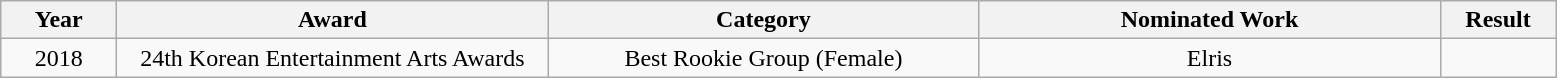<table class="wikitable">
<tr>
<th style="width:70px;">Year</th>
<th width="280">Award</th>
<th width="280">Category</th>
<th width="300">Nominated Work</th>
<th width="70">Result</th>
</tr>
<tr>
<td align="center">2018</td>
<td align="center">24th Korean Entertainment Arts Awards</td>
<td align="center">Best Rookie Group (Female)</td>
<td align="center">Elris</td>
<td></td>
</tr>
</table>
